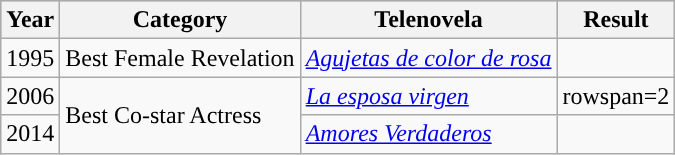<table class="wikitable">
<tr style="background:#b0c4de;">
<th>Year</th>
<th>Category</th>
<th>Telenovela</th>
<th>Result</th>
</tr>
<tr>
<td>1995</td>
<td>Best Female Revelation</td>
<td><em><a href='#'>Agujetas de color de rosa</a></em></td>
<td></td>
</tr>
<tr>
<td>2006</td>
<td rowspan=2>Best Co-star Actress</td>
<td><em><a href='#'>La esposa virgen</a></em></td>
<td>rowspan=2 </td>
</tr>
<tr>
<td>2014</td>
<td><em><a href='#'>Amores Verdaderos</a></em></td>
</tr>
</table>
